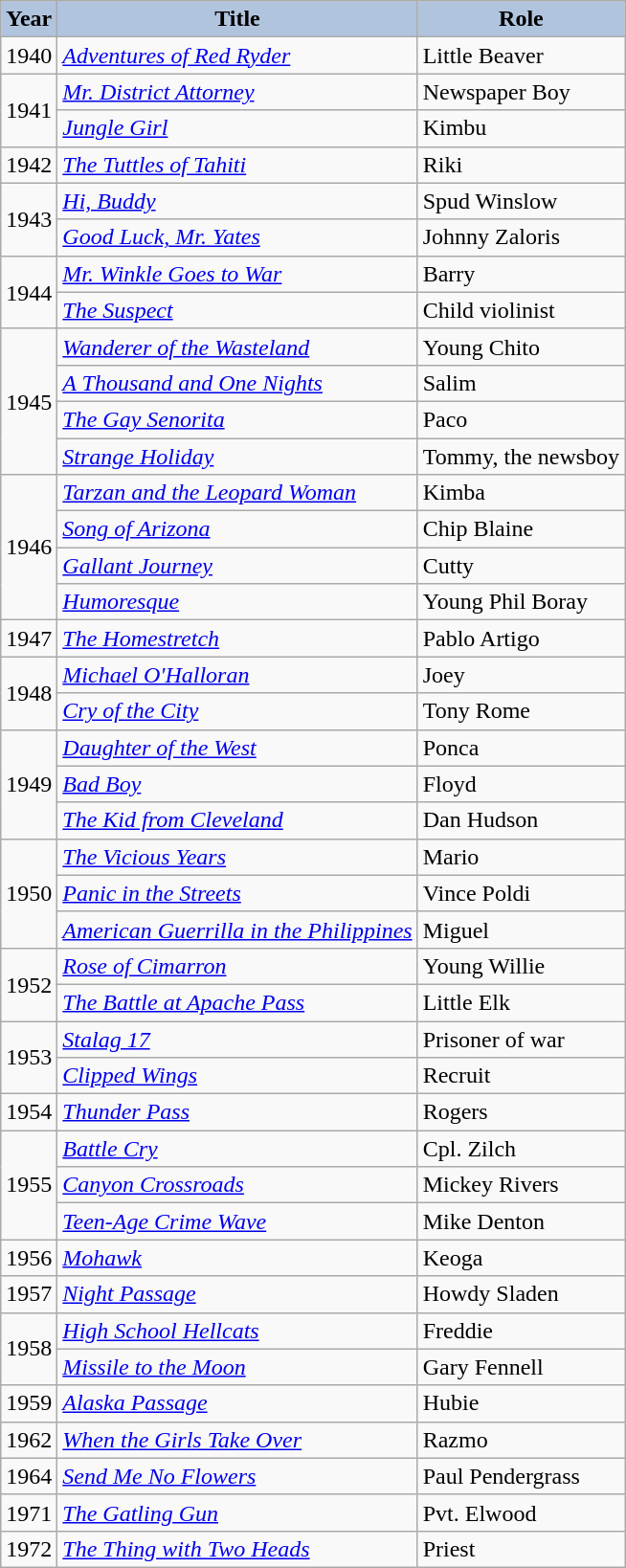<table class="wikitable">
<tr>
<th style="background:#B0C4DE;">Year</th>
<th style="background:#B0C4DE;">Title</th>
<th style="background:#B0C4DE;">Role</th>
</tr>
<tr>
<td rowspan=1>1940</td>
<td><em><a href='#'>Adventures of Red Ryder</a></em></td>
<td>Little Beaver</td>
</tr>
<tr>
<td rowspan=2>1941</td>
<td><em><a href='#'>Mr. District Attorney</a></em></td>
<td>Newspaper Boy</td>
</tr>
<tr>
<td><em><a href='#'>Jungle Girl</a></em></td>
<td>Kimbu</td>
</tr>
<tr>
<td rowspan=1>1942</td>
<td><em><a href='#'>The Tuttles of Tahiti</a></em></td>
<td>Riki</td>
</tr>
<tr>
<td rowspan=2>1943</td>
<td><em><a href='#'>Hi, Buddy</a></em></td>
<td>Spud Winslow</td>
</tr>
<tr>
<td><em><a href='#'>Good Luck, Mr. Yates</a></em></td>
<td>Johnny Zaloris</td>
</tr>
<tr>
<td rowspan=2>1944</td>
<td><em><a href='#'>Mr. Winkle Goes to War</a></em></td>
<td>Barry</td>
</tr>
<tr>
<td><em><a href='#'>The Suspect</a></em></td>
<td>Child violinist</td>
</tr>
<tr>
<td rowspan=4>1945</td>
<td><em><a href='#'>Wanderer of the Wasteland</a></em></td>
<td>Young Chito</td>
</tr>
<tr>
<td><em><a href='#'>A Thousand and One Nights</a></em></td>
<td>Salim</td>
</tr>
<tr>
<td><em><a href='#'>The Gay Senorita</a></em></td>
<td>Paco</td>
</tr>
<tr>
<td><em><a href='#'>Strange Holiday</a></em></td>
<td>Tommy, the newsboy</td>
</tr>
<tr>
<td rowspan=4>1946</td>
<td><em><a href='#'>Tarzan and the Leopard Woman</a></em></td>
<td>Kimba</td>
</tr>
<tr>
<td><em><a href='#'>Song of Arizona</a></em></td>
<td>Chip Blaine</td>
</tr>
<tr>
<td><em><a href='#'>Gallant Journey</a></em></td>
<td>Cutty</td>
</tr>
<tr>
<td><em><a href='#'>Humoresque</a></em></td>
<td>Young Phil Boray</td>
</tr>
<tr>
<td rowspan=1>1947</td>
<td><em><a href='#'>The Homestretch</a></em></td>
<td>Pablo Artigo</td>
</tr>
<tr>
<td rowspan=2>1948</td>
<td><em><a href='#'>Michael O'Halloran</a></em></td>
<td>Joey</td>
</tr>
<tr>
<td><em><a href='#'>Cry of the City</a></em></td>
<td>Tony Rome</td>
</tr>
<tr>
<td rowspan=3>1949</td>
<td><em><a href='#'>Daughter of the West</a></em></td>
<td>Ponca</td>
</tr>
<tr>
<td><em><a href='#'>Bad Boy</a></em></td>
<td>Floyd</td>
</tr>
<tr>
<td><em><a href='#'>The Kid from Cleveland</a></em></td>
<td>Dan Hudson</td>
</tr>
<tr>
<td rowspan=3>1950</td>
<td><em><a href='#'>The Vicious Years</a></em></td>
<td>Mario</td>
</tr>
<tr>
<td><em><a href='#'>Panic in the Streets</a></em></td>
<td>Vince Poldi</td>
</tr>
<tr>
<td><em><a href='#'>American Guerrilla in the Philippines</a></em></td>
<td>Miguel</td>
</tr>
<tr>
<td rowspan=2>1952</td>
<td><em><a href='#'>Rose of Cimarron</a></em></td>
<td>Young Willie</td>
</tr>
<tr>
<td><em><a href='#'>The Battle at Apache Pass</a></em></td>
<td>Little Elk</td>
</tr>
<tr>
<td rowspan=2>1953</td>
<td><em><a href='#'>Stalag 17</a></em></td>
<td>Prisoner of war</td>
</tr>
<tr>
<td><em><a href='#'>Clipped Wings</a></em></td>
<td>Recruit</td>
</tr>
<tr>
<td rowspan=1>1954</td>
<td><em><a href='#'>Thunder Pass</a></em></td>
<td>Rogers</td>
</tr>
<tr>
<td rowspan=3>1955</td>
<td><em><a href='#'>Battle Cry</a></em></td>
<td>Cpl. Zilch</td>
</tr>
<tr>
<td><em><a href='#'>Canyon Crossroads</a></em></td>
<td>Mickey Rivers</td>
</tr>
<tr>
<td><em><a href='#'>Teen-Age Crime Wave</a></em></td>
<td>Mike Denton</td>
</tr>
<tr>
<td rowspan=1>1956</td>
<td><em><a href='#'>Mohawk</a></em></td>
<td>Keoga</td>
</tr>
<tr>
<td rowspan=1>1957</td>
<td><em><a href='#'>Night Passage</a></em></td>
<td>Howdy Sladen</td>
</tr>
<tr>
<td rowspan=2>1958</td>
<td><em><a href='#'>High School Hellcats</a></em></td>
<td>Freddie</td>
</tr>
<tr>
<td><em><a href='#'>Missile to the Moon</a></em></td>
<td>Gary Fennell</td>
</tr>
<tr>
<td rowspan=1>1959</td>
<td><em><a href='#'>Alaska Passage</a></em></td>
<td>Hubie</td>
</tr>
<tr>
<td rowspan=1>1962</td>
<td><em><a href='#'>When the Girls Take Over</a></em></td>
<td>Razmo</td>
</tr>
<tr>
<td rowspan=1>1964</td>
<td><em><a href='#'>Send Me No Flowers</a></em></td>
<td>Paul Pendergrass</td>
</tr>
<tr>
<td rowspan=1>1971</td>
<td><em><a href='#'>The Gatling Gun</a></em></td>
<td>Pvt. Elwood</td>
</tr>
<tr>
<td rowspan=1>1972</td>
<td><em><a href='#'>The Thing with Two Heads</a></em></td>
<td>Priest</td>
</tr>
</table>
